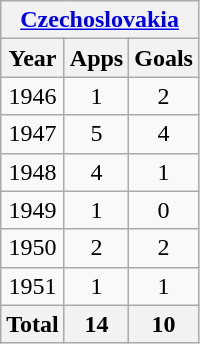<table class="wikitable" style="text-align:center">
<tr>
<th colspan="3"><a href='#'>Czechoslovakia</a></th>
</tr>
<tr>
<th>Year</th>
<th>Apps</th>
<th>Goals</th>
</tr>
<tr>
<td>1946</td>
<td>1</td>
<td>2</td>
</tr>
<tr>
<td>1947</td>
<td>5</td>
<td>4</td>
</tr>
<tr>
<td>1948</td>
<td>4</td>
<td>1</td>
</tr>
<tr>
<td>1949</td>
<td>1</td>
<td>0</td>
</tr>
<tr>
<td>1950</td>
<td>2</td>
<td>2</td>
</tr>
<tr>
<td>1951</td>
<td>1</td>
<td>1</td>
</tr>
<tr>
<th>Total</th>
<th>14</th>
<th>10</th>
</tr>
</table>
